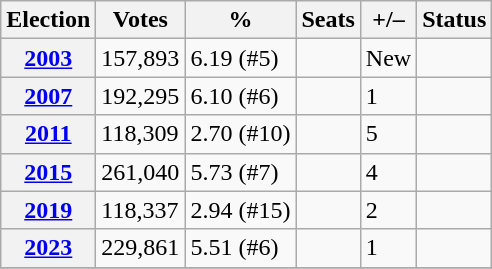<table class="wikitable" text-align:left;">
<tr>
<th>Election</th>
<th>Votes</th>
<th>%</th>
<th>Seats</th>
<th>+/–</th>
<th>Status</th>
</tr>
<tr>
<th><a href='#'>2003</a></th>
<td>157,893</td>
<td>6.19 (#5)</td>
<td></td>
<td>New</td>
<td></td>
</tr>
<tr>
<th><a href='#'>2007</a></th>
<td>192,295</td>
<td>6.10 (#6)</td>
<td></td>
<td> 1</td>
<td></td>
</tr>
<tr>
<th><a href='#'>2011</a></th>
<td>118,309</td>
<td>2.70 (#10)</td>
<td></td>
<td> 5</td>
<td></td>
</tr>
<tr>
<th><a href='#'>2015</a></th>
<td>261,040</td>
<td>5.73 (#7)</td>
<td></td>
<td> 4</td>
<td></td>
</tr>
<tr>
<th><a href='#'>2019</a></th>
<td>118,337</td>
<td>2.94 (#15)</td>
<td></td>
<td> 2</td>
<td></td>
</tr>
<tr>
<th><a href='#'>2023</a></th>
<td>229,861</td>
<td>5.51 (#6)</td>
<td></td>
<td> 1</td>
<td></td>
</tr>
<tr>
</tr>
</table>
